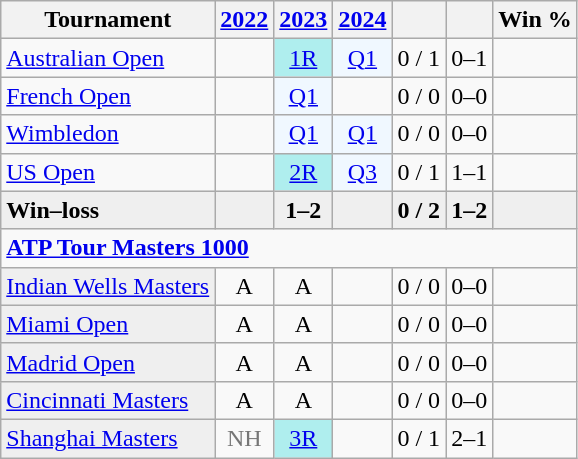<table class="wikitable" style=text-align:center>
<tr>
<th>Tournament</th>
<th><a href='#'>2022</a></th>
<th><a href='#'>2023</a></th>
<th><a href='#'>2024</a></th>
<th></th>
<th></th>
<th>Win %</th>
</tr>
<tr>
<td align=left><a href='#'>Australian Open</a></td>
<td></td>
<td bgcolor=afeeee><a href='#'>1R</a></td>
<td bgcolor=f0f8ff><a href='#'>Q1</a></td>
<td>0 / 1</td>
<td>0–1</td>
<td></td>
</tr>
<tr>
<td align=left><a href='#'>French Open</a></td>
<td></td>
<td bgcolor=f0f8ff><a href='#'>Q1</a></td>
<td></td>
<td>0 / 0</td>
<td>0–0</td>
<td></td>
</tr>
<tr>
<td align=left><a href='#'>Wimbledon</a></td>
<td></td>
<td bgcolor=f0f8ff><a href='#'>Q1</a></td>
<td bgcolor=f0f8ff><a href='#'>Q1</a></td>
<td>0 / 0</td>
<td>0–0</td>
<td></td>
</tr>
<tr>
<td align=left><a href='#'>US Open</a></td>
<td></td>
<td bgcolor=afeeee><a href='#'>2R</a></td>
<td bgcolor=f0f8ff><a href='#'>Q3</a></td>
<td>0 / 1</td>
<td>1–1</td>
<td></td>
</tr>
<tr style=background:#efefef;font-weight:bold>
<td align=left>Win–loss</td>
<td></td>
<td>1–2</td>
<td></td>
<td>0 / 2</td>
<td>1–2</td>
<td></td>
</tr>
<tr>
<td colspan="7" style="text-align:left"><strong><a href='#'>ATP Tour Masters 1000</a></strong></td>
</tr>
<tr>
<td bgcolor=efefef align=left><a href='#'>Indian Wells Masters</a></td>
<td>A</td>
<td>A</td>
<td></td>
<td>0 / 0</td>
<td>0–0</td>
<td></td>
</tr>
<tr>
<td bgcolor=efefef align=left><a href='#'>Miami Open</a></td>
<td>A</td>
<td>A</td>
<td></td>
<td>0 / 0</td>
<td>0–0</td>
<td></td>
</tr>
<tr>
<td bgcolor=efefef align =left><a href='#'>Madrid Open</a></td>
<td>A</td>
<td>A</td>
<td></td>
<td>0 / 0</td>
<td>0–0</td>
<td></td>
</tr>
<tr>
<td bgcolor=efefef align=left><a href='#'>Cincinnati Masters</a></td>
<td>A</td>
<td>A</td>
<td></td>
<td>0 / 0</td>
<td>0–0</td>
<td></td>
</tr>
<tr>
<td bgcolor=efefef align=left><a href='#'>Shanghai Masters</a></td>
<td style=color:#767676>NH</td>
<td bgcolor=afeeee><a href='#'>3R</a></td>
<td></td>
<td>0 / 1</td>
<td>2–1</td>
<td></td>
</tr>
</table>
